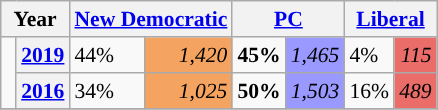<table class="wikitable" style="float:right; width:400; font-size:90%; margin-left:1em;">
<tr>
<th colspan="2" scope="col">Year</th>
<th colspan="2" scope="col"><a href='#'>New Democratic</a></th>
<th colspan="2" scope="col"><a href='#'>PC</a></th>
<th colspan="2" scope="col"><a href='#'>Liberal</a></th>
</tr>
<tr>
<td rowspan="2" style="width: 0.25em; background-color: "></td>
<th><a href='#'>2019</a></th>
<td>44%</td>
<td style="text-align:right; background:#F4A460;"><em>1,420</em></td>
<td><strong>45%</strong></td>
<td style="text-align:right; background:#9999FF;"><em>1,465</em></td>
<td>4%</td>
<td style="text-align:right; background:#EA6D6A;"><em>115</em></td>
</tr>
<tr>
<th><a href='#'>2016</a></th>
<td>34%</td>
<td style="text-align:right; background:#F4A460;"><em>1,025</em></td>
<td><strong>50%</strong></td>
<td style="text-align:right; background:#9999FF;"><em>1,503</em></td>
<td>16%</td>
<td style="text-align:right; background:#EA6D6A;"><em>489</em></td>
</tr>
<tr>
</tr>
</table>
